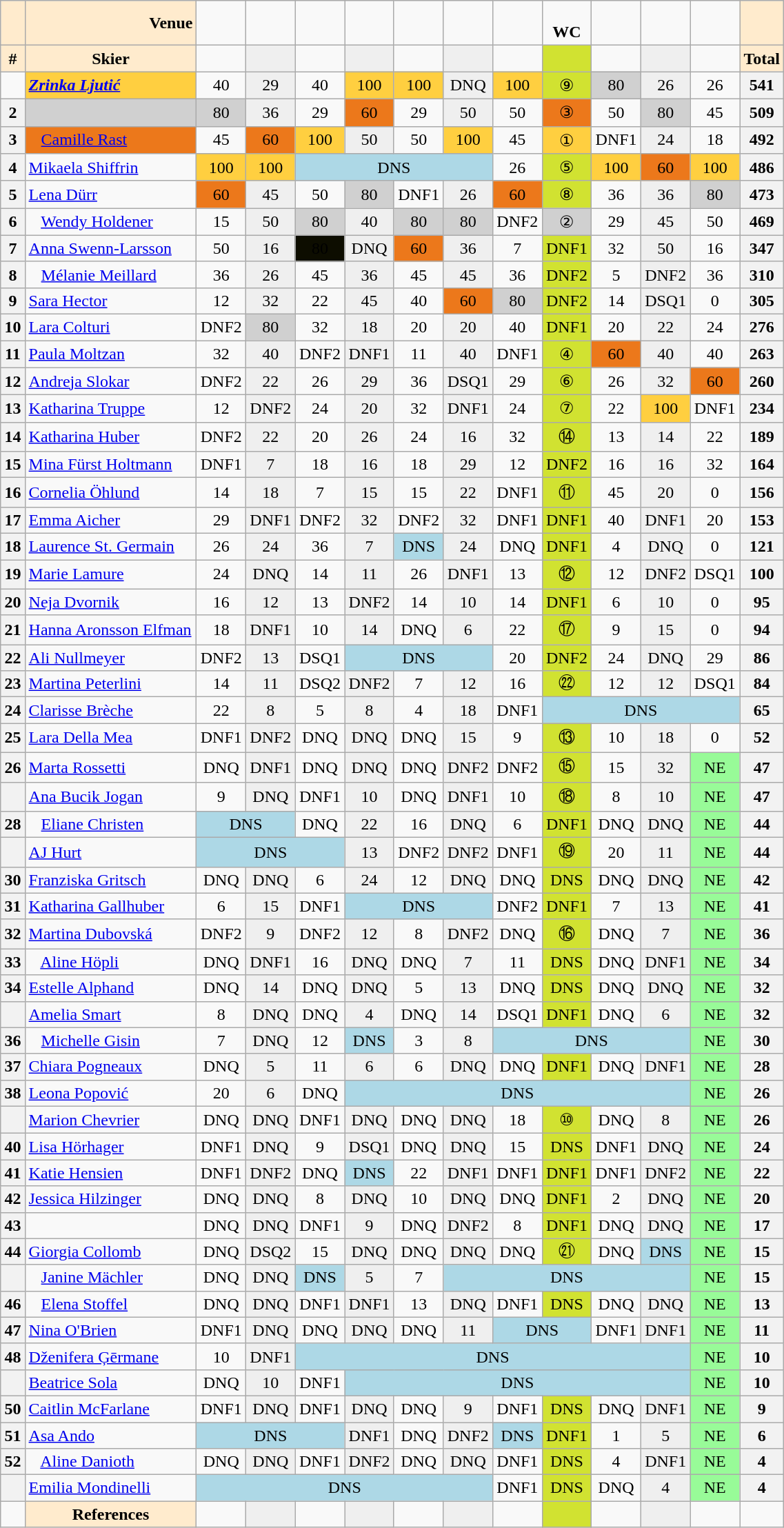<table class="wikitable" width=60% style="font-size:100%; text-align:center;">
<tr>
<td bgcolor=ffebcd></td>
<td align=right bgcolor=ffebcd><strong>Venue</strong></td>
<td></td>
<td></td>
<td></td>
<td></td>
<td></td>
<td></td>
<td></td>
<td><br><strong>WC</strong></td>
<td></td>
<td></td>
<td></td>
<td bgcolor=ffebcd></td>
</tr>
<tr>
<td bgcolor=ffebcd><strong>#</strong></td>
<td bgcolor=ffebcd><strong>Skier</strong></td>
<td></td>
<td bgcolor=efefef></td>
<td></td>
<td bgcolor=efefef></td>
<td></td>
<td bgcolor=efefef></td>
<td></td>
<td bgcolor=d1e231></td>
<td></td>
<td bgcolor=efefef></td>
<td></td>
<td bgcolor=ffebcd><strong>Total</strong></td>
</tr>
<tr>
<td></td>
<td align=left bgcolor=ffcf40> <strong><em><a href='#'>Zrinka Ljutić</a></em></strong></td>
<td>40</td>
<td bgcolor=efefef>29</td>
<td>40</td>
<td bgcolor=ffcf40>100</td>
<td bgcolor=ffcf40>100</td>
<td bgcolor=efefef>DNQ</td>
<td bgcolor=ffcf40>100</td>
<td bgcolor=d1e231>⑨</td>
<td bgcolor=d0d0d0>80</td>
<td bgcolor=efefef>26</td>
<td>26</td>
<th>541</th>
</tr>
<tr>
<th>2</th>
<td align=left bgcolor=d0d0d0></td>
<td bgcolor=d0d0d0>80</td>
<td bgcolor=efefef>36</td>
<td>29</td>
<td bgcolor=ec781b>60</td>
<td>29</td>
<td bgcolor=efefef>50</td>
<td>50</td>
<td bgcolor=ec781b>③</td>
<td>50</td>
<td bgcolor=d0d0d0>80</td>
<td>45</td>
<th>509</th>
</tr>
<tr>
<th>3</th>
<td align=left bgcolor=ec781b>   <a href='#'>Camille Rast</a></td>
<td>45</td>
<td bgcolor=ec781b>60</td>
<td bgcolor=ffcf40>100</td>
<td bgcolor=efefef>50</td>
<td>50</td>
<td bgcolor=ffcf40>100</td>
<td>45</td>
<td bgcolor=ffcf40>①</td>
<td>DNF1</td>
<td bgcolor=efefef>24</td>
<td>18</td>
<th>492</th>
</tr>
<tr>
<th>4</th>
<td align=left> <a href='#'>Mikaela Shiffrin</a></td>
<td bgcolor=ffcf40>100</td>
<td bgcolor=ffcf40>100</td>
<td colspan=4 bgcolor=add8e6>DNS</td>
<td>26</td>
<td bgcolor=d1e231>⑤</td>
<td bgcolor=ffcf40>100</td>
<td bgcolor=ec781b>60</td>
<td bgcolor=ffcf40>100</td>
<th>486</th>
</tr>
<tr>
<th>5</th>
<td align=left> <a href='#'>Lena Dürr</a></td>
<td bgcolor=ec781b>60</td>
<td bgcolor=efefef>45</td>
<td>50</td>
<td bgcolor=d0d0d0>80</td>
<td>DNF1</td>
<td bgcolor=efefef>26</td>
<td bgcolor=ec781b>60</td>
<td bgcolor=d1e231>⑧</td>
<td>36</td>
<td bgcolor=efefef>36</td>
<td bgcolor=d0d0d0>80</td>
<th>473</th>
</tr>
<tr>
<th>6</th>
<td align=left>   <a href='#'>Wendy Holdener</a></td>
<td>15</td>
<td bgcolor=efefef>50</td>
<td bgcolor=d0d0d0>80</td>
<td bgcolor=efefef>40</td>
<td bgcolor=d0d0d0>80</td>
<td bgcolor=d0d0d0>80</td>
<td>DNF2</td>
<td bgcolor=d0d0d0>②</td>
<td>29</td>
<td bgcolor=efefef>45</td>
<td>50</td>
<th>469</th>
</tr>
<tr>
<th>7</th>
<td align=left> <a href='#'>Anna Swenn-Larsson</a></td>
<td>50</td>
<td bgcolor=efefef>16</td>
<td bgcolor=0d0d0>80</td>
<td bgcolor=efefef>DNQ</td>
<td bgcolor=ec781b>60</td>
<td bgcolor=efefef>36</td>
<td>7</td>
<td bgcolor=d1e231>DNF1</td>
<td>32</td>
<td bgcolor=efefef>50</td>
<td>16</td>
<th>347</th>
</tr>
<tr>
<th>8</th>
<td align=left>   <a href='#'>Mélanie Meillard</a></td>
<td>36</td>
<td bgcolor=efefef>26</td>
<td>45</td>
<td bgcolor=efefef>36</td>
<td>45</td>
<td bgcolor=efefef>45</td>
<td>36</td>
<td bgcolor=d1e231>DNF2</td>
<td>5</td>
<td bgcolor=efefef>DNF2</td>
<td>36</td>
<th>310</th>
</tr>
<tr>
<th>9</th>
<td align=left> <a href='#'>Sara Hector</a></td>
<td>12</td>
<td bgcolor=efefef>32</td>
<td>22</td>
<td bgcolor=efefef>45</td>
<td>40</td>
<td bgcolor=ec781b>60</td>
<td bgcolor=d0d0d0>80</td>
<td bgcolor=d1e231>DNF2</td>
<td>14</td>
<td bgcolor=efefef>DSQ1</td>
<td>0</td>
<th>305</th>
</tr>
<tr>
<th>10</th>
<td align=left> <a href='#'>Lara Colturi</a></td>
<td>DNF2</td>
<td bgcolor=d0d0d0>80</td>
<td>32</td>
<td bgcolor=efefef>18</td>
<td>20</td>
<td bgcolor=efefef>20</td>
<td>40</td>
<td bgcolor=d1e231>DNF1</td>
<td>20</td>
<td bgcolor=efefef>22</td>
<td>24</td>
<th>276</th>
</tr>
<tr>
<th>11</th>
<td align=left> <a href='#'>Paula Moltzan</a></td>
<td>32</td>
<td bgcolor=efefef>40</td>
<td>DNF2</td>
<td bgcolor=efefef>DNF1</td>
<td>11</td>
<td bgcolor=efefef>40</td>
<td>DNF1</td>
<td bgcolor=d1e231>④</td>
<td bgcolor=ec781b>60</td>
<td bgcolor=efefef>40</td>
<td>40</td>
<th>263</th>
</tr>
<tr>
<th>12</th>
<td align=left> <a href='#'>Andreja Slokar</a></td>
<td>DNF2</td>
<td bgcolor=efefef>22</td>
<td>26</td>
<td bgcolor=efefef>29</td>
<td>36</td>
<td bgcolor=efefef>DSQ1</td>
<td>29</td>
<td bgcolor=d1e231>⑥</td>
<td>26</td>
<td bgcolor=efefef>32</td>
<td bgcolor=ec781b>60</td>
<th>260</th>
</tr>
<tr>
<th>13</th>
<td align=left> <a href='#'>Katharina Truppe</a></td>
<td>12</td>
<td bgcolor=efefef>DNF2</td>
<td>24</td>
<td bgcolor=efefef>20</td>
<td>32</td>
<td bgcolor=efefef>DNF1</td>
<td>24</td>
<td bgcolor=d1e231>⑦</td>
<td>22</td>
<td bgcolor=ffcf40>100</td>
<td>DNF1</td>
<th>234</th>
</tr>
<tr>
<th>14</th>
<td align=left> <a href='#'>Katharina Huber</a></td>
<td>DNF2</td>
<td bgcolor=efefef>22</td>
<td>20</td>
<td bgcolor=efefef>26</td>
<td>24</td>
<td bgcolor=efefef>16</td>
<td>32</td>
<td bgcolor=d1e231>⑭</td>
<td>13</td>
<td bgcolor=efefef>14</td>
<td>22</td>
<th>189</th>
</tr>
<tr>
<th>15</th>
<td align=left> <a href='#'>Mina Fürst Holtmann</a></td>
<td>DNF1</td>
<td bgcolor=efefef>7</td>
<td>18</td>
<td bgcolor=efefef>16</td>
<td>18</td>
<td bgcolor=efefef>29</td>
<td>12</td>
<td bgcolor=d1e231>DNF2</td>
<td>16</td>
<td bgcolor=efefef>16</td>
<td>32</td>
<th>164</th>
</tr>
<tr>
<th>16</th>
<td align=left> <a href='#'>Cornelia Öhlund</a></td>
<td>14</td>
<td bgcolor=efefef>18</td>
<td>7</td>
<td bgcolor=efefef>15</td>
<td>15</td>
<td bgcolor=efefef>22</td>
<td>DNF1</td>
<td bgcolor=d1e231>⑪</td>
<td>45</td>
<td bgcolor=efefef>20</td>
<td>0</td>
<th>156</th>
</tr>
<tr>
<th>17</th>
<td align=left> <a href='#'>Emma Aicher</a></td>
<td>29</td>
<td bgcolor=efefef>DNF1</td>
<td>DNF2</td>
<td bgcolor=efefef>32</td>
<td>DNF2</td>
<td bgcolor=efefef>32</td>
<td>DNF1</td>
<td bgcolor=d1e231>DNF1</td>
<td>40</td>
<td bgcolor=efefef>DNF1</td>
<td>20</td>
<th>153</th>
</tr>
<tr>
<th>18</th>
<td align=left> <a href='#'>Laurence St. Germain</a></td>
<td>26</td>
<td bgcolor=efefef>24</td>
<td>36</td>
<td bgcolor=efefef>7</td>
<td bgcolor=add8e6>DNS</td>
<td bgcolor=efefef>24</td>
<td>DNQ</td>
<td bgcolor=d1e231>DNF1</td>
<td>4</td>
<td bgcolor=efefef>DNQ</td>
<td>0</td>
<th>121</th>
</tr>
<tr>
<th>19</th>
<td align=left> <a href='#'>Marie Lamure</a></td>
<td>24</td>
<td bgcolor=efefef>DNQ</td>
<td>14</td>
<td bgcolor=efefef>11</td>
<td>26</td>
<td bgcolor=efefef>DNF1</td>
<td>13</td>
<td bgcolor=d1e231>⑫</td>
<td>12</td>
<td bgcolor=efefef>DNF2</td>
<td>DSQ1</td>
<th>100</th>
</tr>
<tr>
<th>20</th>
<td align=left> <a href='#'>Neja Dvornik</a></td>
<td>16</td>
<td bgcolor=efefef>12</td>
<td>13</td>
<td bgcolor=efefef>DNF2</td>
<td>14</td>
<td bgcolor=efefef>10</td>
<td>14</td>
<td bgcolor=d1e231>DNF1</td>
<td>6</td>
<td bgcolor=efefef>10</td>
<td>0</td>
<th>95</th>
</tr>
<tr>
<th>21</th>
<td align=left> <a href='#'>Hanna Aronsson Elfman</a></td>
<td>18</td>
<td bgcolor=efefef>DNF1</td>
<td>10</td>
<td bgcolor=efefef>14</td>
<td>DNQ</td>
<td bgcolor=efefef>6</td>
<td>22</td>
<td bgcolor=d1e231>⑰</td>
<td>9</td>
<td bgcolor=efefef>15</td>
<td>0</td>
<th>94</th>
</tr>
<tr>
<th>22</th>
<td align=left> <a href='#'>Ali Nullmeyer</a></td>
<td>DNF2</td>
<td bgcolor=efefef>13</td>
<td>DSQ1</td>
<td colspan=3 bgcolor=add8e6>DNS</td>
<td>20</td>
<td bgcolor=d1e231>DNF2</td>
<td>24</td>
<td bgcolor=efefef>DNQ</td>
<td>29</td>
<th>86</th>
</tr>
<tr>
<th>23</th>
<td align=left> <a href='#'>Martina Peterlini</a></td>
<td>14</td>
<td bgcolor=efefef>11</td>
<td>DSQ2</td>
<td bgcolor=efefef>DNF2</td>
<td>7</td>
<td bgcolor=efefef>12</td>
<td>16</td>
<td bgcolor=d1e231>㉒</td>
<td>12</td>
<td bgcolor=efefef>12</td>
<td>DSQ1</td>
<th>84</th>
</tr>
<tr>
<th>24</th>
<td align=left> <a href='#'>Clarisse Brèche</a></td>
<td>22</td>
<td bgcolor=efefef>8</td>
<td>5</td>
<td bgcolor=efefef>8</td>
<td>4</td>
<td bgcolor=efefef>18</td>
<td>DNF1</td>
<td colspan=4 bgcolor=add8e6>DNS</td>
<th>65</th>
</tr>
<tr>
<th>25</th>
<td align=left> <a href='#'>Lara Della Mea</a></td>
<td>DNF1</td>
<td bgcolor=efefef>DNF2</td>
<td>DNQ</td>
<td bgcolor=efefef>DNQ</td>
<td>DNQ</td>
<td bgcolor=efefef>15</td>
<td>9</td>
<td bgcolor=d1e231>⑬</td>
<td>10</td>
<td bgcolor=efefef>18</td>
<td>0</td>
<th>52</th>
</tr>
<tr>
<th>26</th>
<td align=left> <a href='#'>Marta Rossetti</a></td>
<td>DNQ</td>
<td bgcolor=efefef>DNF1</td>
<td>DNQ</td>
<td bgcolor=efefef>DNQ</td>
<td>DNQ</td>
<td bgcolor=efefef>DNF2</td>
<td>DNF2</td>
<td bgcolor=d1e231>⑮</td>
<td>15</td>
<td bgcolor=efefef>32</td>
<td bgcolor=98fb98>NE</td>
<th>47</th>
</tr>
<tr>
<th></th>
<td align=left> <a href='#'>Ana Bucik Jogan</a></td>
<td>9</td>
<td bgcolor=efefef>DNQ</td>
<td>DNF1</td>
<td bgcolor=efefef>10</td>
<td>DNQ</td>
<td bgcolor=efefef>DNF1</td>
<td>10</td>
<td bgcolor=d1e231>⑱</td>
<td>8</td>
<td bgcolor=efefef>10</td>
<td bgcolor=98fb98>NE</td>
<th>47</th>
</tr>
<tr>
<th>28</th>
<td align=left>   <a href='#'>Eliane Christen</a></td>
<td colspan=2 bgcolor=add8e6>DNS</td>
<td>DNQ</td>
<td bgcolor=efefef>22</td>
<td>16</td>
<td bgcolor=efefef>DNQ</td>
<td>6</td>
<td bgcolor=d1e231>DNF1</td>
<td>DNQ</td>
<td bgcolor=efefef>DNQ</td>
<td bgcolor=98fb98>NE</td>
<th>44</th>
</tr>
<tr>
<th></th>
<td align=left> <a href='#'>AJ Hurt</a></td>
<td colspan=3 bgcolor=add8e6>DNS</td>
<td bgcolor=efefef>13</td>
<td>DNF2</td>
<td bgcolor=efefef>DNF2</td>
<td>DNF1</td>
<td bgcolor=d1e231>⑲</td>
<td>20</td>
<td bgcolor=efefef>11</td>
<td bgcolor=98fb98>NE</td>
<th>44</th>
</tr>
<tr>
<th>30</th>
<td align=left> <a href='#'>Franziska Gritsch</a></td>
<td>DNQ</td>
<td bgcolor=efefef>DNQ</td>
<td>6</td>
<td bgcolor=efefef>24</td>
<td>12</td>
<td bgcolor=efefef>DNQ</td>
<td>DNQ</td>
<td bgcolor=d1e231>DNS</td>
<td>DNQ</td>
<td bgcolor=efefef>DNQ</td>
<td bgcolor=98fb98>NE</td>
<th>42</th>
</tr>
<tr>
<th>31</th>
<td align=left> <a href='#'>Katharina Gallhuber</a></td>
<td>6</td>
<td bgcolor=efefef>15</td>
<td>DNF1</td>
<td colspan=3 bgcolor=add8e6>DNS</td>
<td>DNF2</td>
<td bgcolor=d1e231>DNF1</td>
<td>7</td>
<td bgcolor=efefef>13</td>
<td bgcolor=98fb98>NE</td>
<th>41</th>
</tr>
<tr>
<th>32</th>
<td align=left> <a href='#'>Martina Dubovská</a></td>
<td>DNF2</td>
<td bgcolor=efefef>9</td>
<td>DNF2</td>
<td bgcolor=efefef>12</td>
<td>8</td>
<td bgcolor=efefef>DNF2</td>
<td>DNQ</td>
<td bgcolor=d1e231>⑯</td>
<td>DNQ</td>
<td bgcolor=efefef>7</td>
<td bgcolor=98fb98>NE</td>
<th>36</th>
</tr>
<tr>
<th>33</th>
<td align=left>   <a href='#'>Aline Höpli</a></td>
<td>DNQ</td>
<td bgcolor=efefef>DNF1</td>
<td>16</td>
<td bgcolor=efefef>DNQ</td>
<td>DNQ</td>
<td bgcolor=efefef>7</td>
<td>11</td>
<td bgcolor=d1e231>DNS</td>
<td>DNQ</td>
<td bgcolor=efefef>DNF1</td>
<td bgcolor=98fb98>NE</td>
<th>34</th>
</tr>
<tr>
<th>34</th>
<td align=left> <a href='#'>Estelle Alphand</a></td>
<td>DNQ</td>
<td bgcolor=efefef>14</td>
<td>DNQ</td>
<td bgcolor=efefef>DNQ</td>
<td>5</td>
<td bgcolor=efefef>13</td>
<td>DNQ</td>
<td bgcolor=d1e231>DNS</td>
<td>DNQ</td>
<td bgcolor=efefef>DNQ</td>
<td bgcolor=98fb98>NE</td>
<th>32</th>
</tr>
<tr>
<th></th>
<td align=left> <a href='#'>Amelia Smart</a></td>
<td>8</td>
<td bgcolor=efefef>DNQ</td>
<td>DNQ</td>
<td bgcolor=efefef>4</td>
<td>DNQ</td>
<td bgcolor=efefef>14</td>
<td>DSQ1</td>
<td bgcolor=d1e231>DNF1</td>
<td>DNQ</td>
<td bgcolor=efefef>6</td>
<td bgcolor=98fb98>NE</td>
<th>32</th>
</tr>
<tr>
<th>36</th>
<td align=left>   <a href='#'>Michelle Gisin</a></td>
<td>7</td>
<td bgcolor=efefef>DNQ</td>
<td>12</td>
<td bgcolor=add8e6>DNS</td>
<td>3</td>
<td bgcolor=efefef>8</td>
<td colspan=4 bgcolor=add8e6>DNS</td>
<td bgcolor=98fb98>NE</td>
<th>30</th>
</tr>
<tr>
<th>37</th>
<td align=left> <a href='#'>Chiara Pogneaux</a></td>
<td>DNQ</td>
<td bgcolor=efefef>5</td>
<td>11</td>
<td bgcolor=efefef>6</td>
<td>6</td>
<td bgcolor=efefef>DNQ</td>
<td>DNQ</td>
<td bgcolor=d1e231>DNF1</td>
<td>DNQ</td>
<td bgcolor=efefef>DNF1</td>
<td bgcolor=98fb98>NE</td>
<th>28</th>
</tr>
<tr>
<th>38</th>
<td align=left> <a href='#'>Leona Popović</a></td>
<td>20</td>
<td bgcolor=efefef>6</td>
<td>DNQ</td>
<td colspan=7 bgcolor=add8e6>DNS</td>
<td bgcolor=98fb98>NE</td>
<th>26</th>
</tr>
<tr>
<th></th>
<td align=left> <a href='#'>Marion Chevrier</a></td>
<td>DNQ</td>
<td bgcolor=efefef>DNQ</td>
<td>DNF1</td>
<td bgcolor=efefef>DNQ</td>
<td>DNQ</td>
<td bgcolor=efefef>DNQ</td>
<td>18</td>
<td bgcolor=d1e231>⑩</td>
<td>DNQ</td>
<td bgcolor=efefef>8</td>
<td bgcolor=98fb98>NE</td>
<th>26</th>
</tr>
<tr>
<th>40</th>
<td align=left> <a href='#'>Lisa Hörhager</a></td>
<td>DNF1</td>
<td bgcolor=efefef>DNQ</td>
<td>9</td>
<td bgcolor=efefef>DSQ1</td>
<td>DNQ</td>
<td bgcolor=efefef>DNQ</td>
<td>15</td>
<td bgcolor=d1e231>DNS</td>
<td>DNF1</td>
<td bgcolor=efefef>DNQ</td>
<td bgcolor=98fb98>NE</td>
<th>24</th>
</tr>
<tr>
<th>41</th>
<td align=left> <a href='#'>Katie Hensien</a></td>
<td>DNF1</td>
<td bgcolor=efefef>DNF2</td>
<td>DNQ</td>
<td bgcolor=add8e6>DNS</td>
<td>22</td>
<td bgcolor=efefef>DNF1</td>
<td>DNF1</td>
<td bgcolor=d1e231>DNF1</td>
<td>DNF1</td>
<td bgcolor=efefef>DNF2</td>
<td bgcolor=98fb98>NE</td>
<th>22</th>
</tr>
<tr>
<th>42</th>
<td align=left> <a href='#'>Jessica Hilzinger</a></td>
<td>DNQ</td>
<td bgcolor=efefef>DNQ</td>
<td>8</td>
<td bgcolor=efefef>DNQ</td>
<td>10</td>
<td bgcolor=efefef>DNQ</td>
<td>DNQ</td>
<td bgcolor=d1e231>DNF1</td>
<td>2</td>
<td bgcolor=efefef>DNQ</td>
<td bgcolor=98fb98>NE</td>
<th>20</th>
</tr>
<tr>
<th>43</th>
<td align=left></td>
<td>DNQ</td>
<td bgcolor=efefef>DNQ</td>
<td>DNF1</td>
<td bgcolor=efefef>9</td>
<td>DNQ</td>
<td bgcolor=efefef>DNF2</td>
<td>8</td>
<td bgcolor=d1e231>DNF1</td>
<td>DNQ</td>
<td bgcolor=efefef>DNQ</td>
<td bgcolor=98fb98>NE</td>
<th>17</th>
</tr>
<tr>
<th>44</th>
<td align=left> <a href='#'>Giorgia Collomb</a></td>
<td>DNQ</td>
<td bgcolor=efefef>DSQ2</td>
<td>15</td>
<td bgcolor=efefef>DNQ</td>
<td>DNQ</td>
<td bgcolor=efefef>DNQ</td>
<td>DNQ</td>
<td bgcolor=d1e231>㉑</td>
<td>DNQ</td>
<td bgcolor=add8e6>DNS</td>
<td bgcolor=98fb98>NE</td>
<th>15</th>
</tr>
<tr>
<th></th>
<td align=left>   <a href='#'>Janine Mächler</a></td>
<td>DNQ</td>
<td bgcolor=efefef>DNQ</td>
<td bgcolor=add8e6>DNS</td>
<td bgcolor=efefef>5</td>
<td>7</td>
<td colspan=5 bgcolor=add8e6>DNS</td>
<td bgcolor=98fb98>NE</td>
<th>15</th>
</tr>
<tr>
<th>46</th>
<td align=left>   <a href='#'>Elena Stoffel</a></td>
<td>DNQ</td>
<td bgcolor=efefef>DNQ</td>
<td>DNF1</td>
<td bgcolor=efefef>DNF1</td>
<td>13</td>
<td bgcolor=efefef>DNQ</td>
<td>DNF1</td>
<td bgcolor=d1e231>DNS</td>
<td>DNQ</td>
<td bgcolor=efefef>DNQ</td>
<td bgcolor=98fb98>NE</td>
<th>13</th>
</tr>
<tr>
<th>47</th>
<td align=left> <a href='#'>Nina O'Brien</a></td>
<td>DNF1</td>
<td bgcolor=efefef>DNQ</td>
<td>DNQ</td>
<td bgcolor=efefef>DNQ</td>
<td>DNQ</td>
<td bgcolor=efefef>11</td>
<td colspan=2 bgcolor=add8e6>DNS</td>
<td>DNF1</td>
<td bgcolor=efefef>DNF1</td>
<td bgcolor=98fb98>NE</td>
<th>11</th>
</tr>
<tr>
<th>48</th>
<td align=left> <a href='#'>Dženifera Ģērmane</a></td>
<td>10</td>
<td bgcolor=efefef>DNF1</td>
<td colspan=8 bgcolor=add8e6>DNS</td>
<td bgcolor=98fb98>NE</td>
<th>10</th>
</tr>
<tr>
<th></th>
<td align=left> <a href='#'>Beatrice Sola</a></td>
<td>DNQ</td>
<td bgcolor=efefef>10</td>
<td>DNF1</td>
<td colspan=7 bgcolor=add8e6>DNS</td>
<td bgcolor=98fb98>NE</td>
<th>10</th>
</tr>
<tr>
<th>50</th>
<td align=left> <a href='#'>Caitlin McFarlane</a></td>
<td>DNF1</td>
<td bgcolor=efefef>DNQ</td>
<td>DNF1</td>
<td bgcolor=efefef>DNQ</td>
<td>DNQ</td>
<td bgcolor=efefef>9</td>
<td>DNF1</td>
<td bgcolor=d1e231>DNS</td>
<td>DNQ</td>
<td bgcolor=efefef>DNF1</td>
<td bgcolor=98fb98>NE</td>
<th>9</th>
</tr>
<tr>
<th>51</th>
<td align=left> <a href='#'>Asa Ando</a></td>
<td colspan=3 bgcolor=add8e6>DNS</td>
<td bgcolor=efefef>DNF1</td>
<td>DNQ</td>
<td bgcolor=efefef>DNF2</td>
<td bgcolor=add8e6>DNS</td>
<td bgcolor=d1e231>DNF1</td>
<td>1</td>
<td bgcolor=efefef>5</td>
<td bgcolor=98fb98>NE</td>
<th>6</th>
</tr>
<tr>
<th>52</th>
<td align=left>   <a href='#'>Aline Danioth</a></td>
<td>DNQ</td>
<td bgcolor=efefef>DNQ</td>
<td>DNF1</td>
<td bgcolor=efefef>DNF2</td>
<td>DNQ</td>
<td bgcolor=efefef>DNQ</td>
<td>DNF1</td>
<td bgcolor=d1e231>DNS</td>
<td>4</td>
<td bgcolor=efefef>DNF1</td>
<td bgcolor=98fb98>NE</td>
<th>4</th>
</tr>
<tr>
<th></th>
<td align=left> <a href='#'>Emilia Mondinelli</a></td>
<td colspan=6 bgcolor=add8e6>DNS</td>
<td>DNF1</td>
<td bgcolor=d1e231>DNS</td>
<td>DNQ</td>
<td bgcolor=efefef>4</td>
<td bgcolor=98fb98>NE</td>
<th>4</th>
</tr>
<tr>
<td></td>
<td bgcolor=ffebcd><strong>References</strong></td>
<td></td>
<td bgcolor=efefef></td>
<td></td>
<td bgcolor=efefef></td>
<td></td>
<td bgcolor=efefef></td>
<td></td>
<td bgcolor=d1e231></td>
<td></td>
<td bgcolor=efefef></td>
<td></td>
</tr>
</table>
